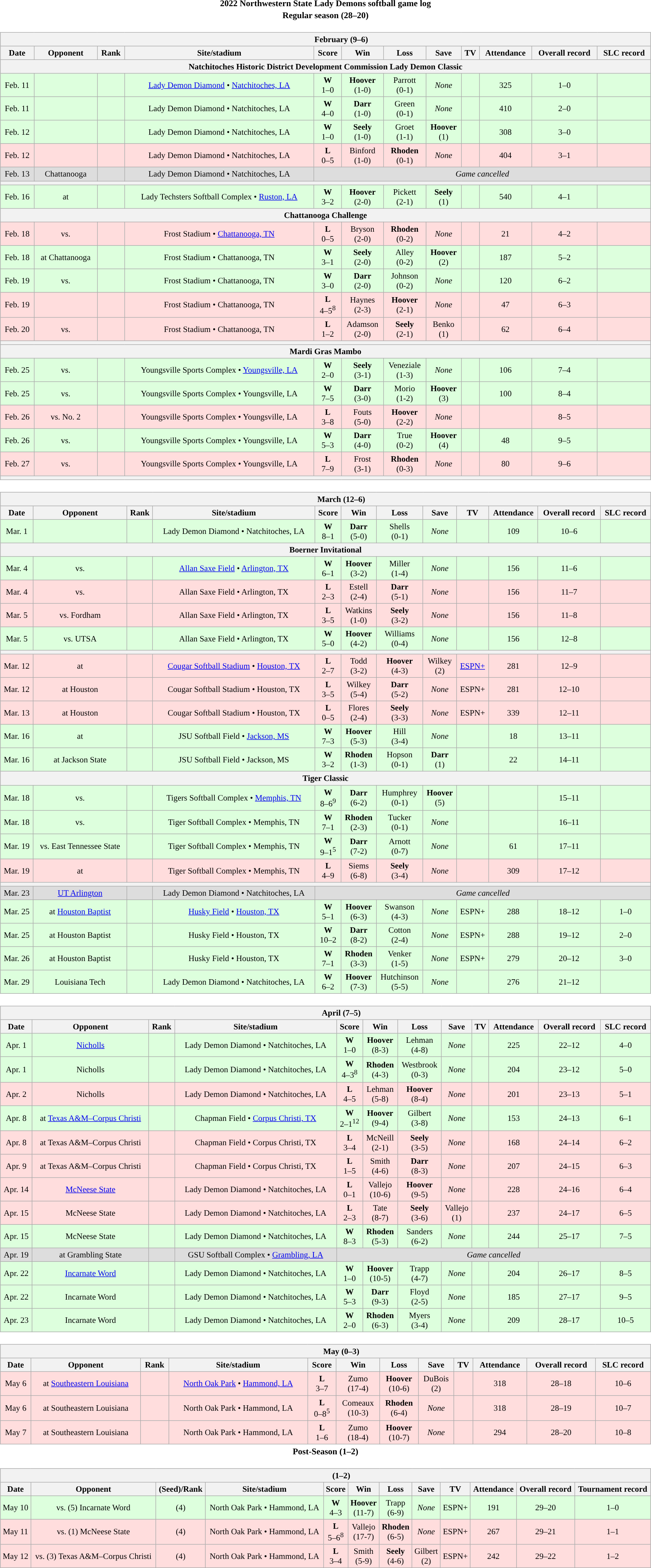<table class="toccolours" width=95% style="clear:both; margin:1.5em auto; text-align:center;">
<tr>
<th colspan=2>2022 Northwestern State Lady Demons softball game log</th>
</tr>
<tr>
<th colspan=2>Regular season (28–20)</th>
</tr>
<tr valign="top">
<td><br><table class="wikitable collapsible" style="margin:auto; width:100%; text-align:center; font-size:95%">
<tr>
<th colspan=12 style="padding-left:4em;">February (9–6)</th>
</tr>
<tr>
<th>Date</th>
<th>Opponent</th>
<th>Rank</th>
<th>Site/stadium</th>
<th>Score</th>
<th>Win</th>
<th>Loss</th>
<th>Save</th>
<th>TV</th>
<th>Attendance</th>
<th>Overall record</th>
<th>SLC record</th>
</tr>
<tr>
<th colspan=12>Natchitoches Historic District Development Commission Lady Demon Classic</th>
</tr>
<tr align="center" bgcolor=#ddffdd>
<td>Feb. 11</td>
<td></td>
<td></td>
<td><a href='#'>Lady Demon Diamond</a> • <a href='#'>Natchitoches, LA</a></td>
<td><strong>W</strong><br>1–0</td>
<td><strong>Hoover</strong><br>(1-0)</td>
<td>Parrott<br>(0-1)</td>
<td><em>None</em></td>
<td></td>
<td>325</td>
<td>1–0</td>
<td></td>
</tr>
<tr align="center" bgcolor=#ddffdd>
<td>Feb. 11</td>
<td></td>
<td></td>
<td>Lady Demon Diamond • Natchitoches, LA</td>
<td><strong>W</strong><br>4–0</td>
<td><strong>Darr</strong><br>(1-0)</td>
<td>Green<br>(0-1)</td>
<td><em>None</em></td>
<td></td>
<td>410</td>
<td>2–0</td>
<td></td>
</tr>
<tr align="center" bgcolor=#ddffdd>
<td>Feb. 12</td>
<td></td>
<td></td>
<td>Lady Demon Diamond • Natchitoches, LA</td>
<td><strong>W</strong><br>1–0</td>
<td><strong>Seely</strong><br>(1-0)</td>
<td>Groet<br>(1-1)</td>
<td><strong>Hoover</strong><br>(1)</td>
<td></td>
<td>308</td>
<td>3–0</td>
<td></td>
</tr>
<tr align="center" bgcolor=#ffdddd>
<td>Feb. 12</td>
<td></td>
<td></td>
<td>Lady Demon Diamond • Natchitoches, LA</td>
<td><strong>L</strong><br>0–5</td>
<td>Binford<br>(1-0)</td>
<td><strong>Rhoden</strong><br>(0-1)</td>
<td><em>None</em></td>
<td></td>
<td>404</td>
<td>3–1</td>
<td></td>
</tr>
<tr align="center" bgcolor=#dddddd>
<td>Feb. 13</td>
<td>Chattanooga</td>
<td></td>
<td>Lady Demon Diamond • Natchitoches, LA</td>
<td colspan=8><em>Game cancelled</em></td>
</tr>
<tr>
<th colspan=12></th>
</tr>
<tr align="center" bgcolor=#ddffdd>
<td>Feb. 16</td>
<td>at </td>
<td></td>
<td>Lady Techsters Softball Complex • <a href='#'>Ruston, LA</a></td>
<td><strong>W</strong><br>3–2</td>
<td><strong>Hoover</strong><br>(2-0)</td>
<td>Pickett<br>(2-1)</td>
<td><strong>Seely</strong><br>(1)</td>
<td></td>
<td>540</td>
<td>4–1</td>
<td></td>
</tr>
<tr>
<th colspan=12>Chattanooga Challenge</th>
</tr>
<tr align="center" bgcolor=#ffdddd>
<td>Feb. 18</td>
<td>vs. </td>
<td></td>
<td>Frost Stadium • <a href='#'>Chattanooga, TN</a></td>
<td><strong>L</strong><br>0–5</td>
<td>Bryson<br>(2-0)</td>
<td><strong>Rhoden</strong><br>(0-2)</td>
<td><em>None</em></td>
<td></td>
<td>21</td>
<td>4–2</td>
<td></td>
</tr>
<tr align="center" bgcolor=#ddffdd>
<td>Feb. 18</td>
<td>at Chattanooga</td>
<td></td>
<td>Frost Stadium • Chattanooga, TN</td>
<td><strong>W</strong><br>3–1</td>
<td><strong>Seely</strong><br>(2-0)</td>
<td>Alley<br>(0-2)</td>
<td><strong>Hoover</strong><br>(2)</td>
<td></td>
<td>187</td>
<td>5–2</td>
<td></td>
</tr>
<tr align="center" bgcolor=#ddffdd>
<td>Feb. 19</td>
<td>vs. </td>
<td></td>
<td>Frost Stadium • Chattanooga, TN</td>
<td><strong>W</strong><br>3–0</td>
<td><strong>Darr</strong><br>(2-0)</td>
<td>Johnson<br>(0-2)</td>
<td><em>None</em></td>
<td></td>
<td>120</td>
<td>6–2</td>
<td></td>
</tr>
<tr align="center" bgcolor=#ffdddd>
<td>Feb. 19</td>
<td></td>
<td></td>
<td>Frost Stadium • Chattanooga, TN</td>
<td><strong>L</strong><br>4–5<sup>8</sup></td>
<td>Haynes<br>(2-3)</td>
<td><strong>Hoover</strong><br>(2-1)</td>
<td><em>None</em></td>
<td></td>
<td>47</td>
<td>6–3</td>
<td></td>
</tr>
<tr align="center" bgcolor=#ffdddd>
<td>Feb. 20</td>
<td>vs. </td>
<td></td>
<td>Frost Stadium • Chattanooga, TN</td>
<td><strong>L</strong><br>1–2</td>
<td>Adamson<br>(2-0)</td>
<td><strong>Seely</strong><br>(2-1)</td>
<td>Benko<br>(1)</td>
<td></td>
<td>62</td>
<td>6–4</td>
<td></td>
</tr>
<tr>
<th colspan=12></th>
</tr>
<tr>
<th colspan=12>Mardi Gras Mambo</th>
</tr>
<tr align="center" bgcolor=#ddffdd>
<td>Feb. 25</td>
<td>vs. </td>
<td></td>
<td>Youngsville Sports Complex • <a href='#'>Youngsville, LA</a></td>
<td><strong>W</strong><br>2–0</td>
<td><strong>Seely</strong><br>(3-1)</td>
<td>Veneziale<br>(1-3)</td>
<td><em>None</em></td>
<td></td>
<td>106</td>
<td>7–4</td>
<td></td>
</tr>
<tr align="center" bgcolor=#ddffdd>
<td>Feb. 25</td>
<td>vs. </td>
<td></td>
<td>Youngsville Sports Complex • Youngsville, LA</td>
<td><strong>W</strong><br>7–5</td>
<td><strong>Darr</strong><br>(3-0)</td>
<td>Morio<br>(1-2)</td>
<td><strong>Hoover</strong><br>(3)</td>
<td></td>
<td>100</td>
<td>8–4</td>
<td></td>
</tr>
<tr align="center" bgcolor=#ffdddd>
<td>Feb. 26</td>
<td>vs. No. 2 </td>
<td></td>
<td>Youngsville Sports Complex • Youngsville, LA</td>
<td><strong>L</strong><br>3–8</td>
<td>Fouts<br>(5-0)</td>
<td><strong>Hoover</strong><br>(2-2)</td>
<td><em>None</em></td>
<td></td>
<td></td>
<td>8–5</td>
<td></td>
</tr>
<tr align="center" bgcolor=#ddffdd>
<td>Feb. 26</td>
<td>vs. </td>
<td></td>
<td>Youngsville Sports Complex • Youngsville, LA</td>
<td><strong>W</strong><br>5–3</td>
<td><strong>Darr</strong><br>(4-0)</td>
<td>True<br>(0-2)</td>
<td><strong>Hoover</strong><br>(4)</td>
<td></td>
<td>48</td>
<td>9–5</td>
<td></td>
</tr>
<tr align="center" bgcolor=#ffdddd>
<td>Feb. 27</td>
<td>vs. </td>
<td></td>
<td>Youngsville Sports Complex • Youngsville, LA</td>
<td><strong>L</strong><br>7–9</td>
<td>Frost<br>(3-1)</td>
<td><strong>Rhoden</strong><br>(0-3)</td>
<td><em>None</em></td>
<td></td>
<td>80</td>
<td>9–6</td>
<td></td>
</tr>
<tr>
<th colspan=12></th>
</tr>
</table>
</td>
</tr>
<tr>
<td><br><table class="wikitable collapsible " style="margin:auto; width:100%; text-align:center; font-size:95%">
<tr>
<th colspan=12 style="padding-left:4em;">March (12–6)</th>
</tr>
<tr>
<th>Date</th>
<th>Opponent</th>
<th>Rank</th>
<th>Site/stadium</th>
<th>Score</th>
<th>Win</th>
<th>Loss</th>
<th>Save</th>
<th>TV</th>
<th>Attendance</th>
<th>Overall record</th>
<th>SLC record</th>
</tr>
<tr align="center" bgcolor=#ddffdd>
<td>Mar. 1</td>
<td></td>
<td></td>
<td>Lady Demon Diamond • Natchitoches, LA</td>
<td><strong>W</strong><br>8–1</td>
<td><strong>Darr</strong><br>(5-0)</td>
<td>Shells<br>(0-1)</td>
<td><em>None</em></td>
<td></td>
<td>109</td>
<td>10–6</td>
<td></td>
</tr>
<tr>
<th colspan=12>Boerner Invitational</th>
</tr>
<tr align="center" bgcolor=#ddffdd>
<td>Mar. 4</td>
<td>vs. </td>
<td></td>
<td><a href='#'>Allan Saxe Field</a> • <a href='#'>Arlington, TX</a></td>
<td><strong>W</strong><br>6–1</td>
<td><strong>Hoover</strong><br>(3-2)</td>
<td>Miller<br>(1-4)</td>
<td><em>None</em></td>
<td></td>
<td>156</td>
<td>11–6</td>
<td></td>
</tr>
<tr align="center" bgcolor=#ffdddd>
<td>Mar. 4</td>
<td>vs. </td>
<td></td>
<td>Allan Saxe Field • Arlington, TX</td>
<td><strong>L</strong><br>2–3</td>
<td>Estell<br>(2-4)</td>
<td><strong>Darr</strong><br>(5-1)</td>
<td><em>None</em></td>
<td></td>
<td>156</td>
<td>11–7</td>
<td></td>
</tr>
<tr align="center" bgcolor=#ffdddd>
<td>Mar. 5</td>
<td>vs. Fordham</td>
<td></td>
<td>Allan Saxe Field • Arlington, TX</td>
<td><strong>L</strong><br>3–5</td>
<td>Watkins<br>(1-0)</td>
<td><strong>Seely</strong><br>(3-2)</td>
<td><em>None</em></td>
<td></td>
<td>156</td>
<td>11–8</td>
<td></td>
</tr>
<tr align="center" bgcolor=#ddffdd>
<td>Mar. 5</td>
<td>vs. UTSA</td>
<td></td>
<td>Allan Saxe Field • Arlington, TX</td>
<td><strong>W</strong><br>5–0</td>
<td><strong>Hoover</strong><br>(4-2)</td>
<td>Williams<br>(0-4)</td>
<td><em>None</em></td>
<td></td>
<td>156</td>
<td>12–8</td>
<td></td>
</tr>
<tr>
<th colspan=12></th>
</tr>
<tr align="center" bgcolor=#ffdddd>
<td>Mar. 12</td>
<td>at </td>
<td></td>
<td><a href='#'>Cougar Softball Stadium</a> • <a href='#'>Houston, TX</a></td>
<td><strong>L</strong><br>2–7</td>
<td>Todd<br>(3-2)</td>
<td><strong>Hoover</strong><br>(4-3)</td>
<td>Wilkey<br>(2)</td>
<td><a href='#'>ESPN+</a></td>
<td>281</td>
<td>12–9</td>
<td></td>
</tr>
<tr align="center" bgcolor=#ffdddd>
<td>Mar. 12</td>
<td>at Houston</td>
<td></td>
<td>Cougar Softball Stadium • Houston, TX</td>
<td><strong>L</strong><br>3–5</td>
<td>Wilkey<br>(5-4)</td>
<td><strong>Darr</strong><br>(5-2)</td>
<td><em>None</em></td>
<td>ESPN+</td>
<td>281</td>
<td>12–10</td>
<td></td>
</tr>
<tr align="center" bgcolor=#ffdddd>
<td>Mar. 13</td>
<td>at Houston</td>
<td></td>
<td>Cougar Softball Stadium • Houston, TX</td>
<td><strong>L</strong><br>0–5</td>
<td>Flores<br>(2-4)</td>
<td><strong>Seely</strong><br>(3-3)</td>
<td><em>None</em></td>
<td>ESPN+</td>
<td>339</td>
<td>12–11</td>
<td></td>
</tr>
<tr align="center" bgcolor=#ddffdd>
<td>Mar. 16</td>
<td>at </td>
<td></td>
<td>JSU Softball Field • <a href='#'>Jackson, MS</a></td>
<td><strong>W</strong><br>7–3</td>
<td><strong>Hoover</strong><br>(5-3)</td>
<td>Hill<br>(3-4)</td>
<td><em>None</em></td>
<td></td>
<td>18</td>
<td>13–11</td>
<td></td>
</tr>
<tr align="center" bgcolor=#ddffdd>
<td>Mar. 16</td>
<td>at Jackson State</td>
<td></td>
<td>JSU Softball Field • Jackson, MS</td>
<td><strong>W</strong><br>3–2</td>
<td><strong>Rhoden</strong><br>(1-3)</td>
<td>Hopson<br>(0-1)</td>
<td><strong>Darr</strong><br>(1)</td>
<td></td>
<td>22</td>
<td>14–11</td>
<td></td>
</tr>
<tr>
<th colspan=12>Tiger Classic</th>
</tr>
<tr align="center" bgcolor=#ddffdd>
<td>Mar. 18</td>
<td>vs. </td>
<td></td>
<td>Tigers Softball Complex • <a href='#'>Memphis, TN</a></td>
<td><strong>W</strong><br>8–6<sup>9</sup></td>
<td><strong>Darr</strong><br>(6-2)</td>
<td>Humphrey<br>(0-1)</td>
<td><strong>Hoover</strong><br>(5)</td>
<td></td>
<td></td>
<td>15–11</td>
<td></td>
</tr>
<tr align="center" bgcolor=#ddffdd>
<td>Mar. 18</td>
<td>vs. </td>
<td></td>
<td>Tiger Softball Complex • Memphis, TN</td>
<td><strong>W</strong><br>7–1</td>
<td><strong>Rhoden</strong><br>(2-3)</td>
<td>Tucker<br>(0-1)</td>
<td><em>None</em></td>
<td></td>
<td></td>
<td>16–11</td>
<td></td>
</tr>
<tr align="center" bgcolor=#ddffdd>
<td>Mar. 19</td>
<td>vs. East Tennessee State</td>
<td></td>
<td>Tiger Softball Complex • Memphis, TN</td>
<td><strong>W</strong><br>9–1<sup>5</sup></td>
<td><strong>Darr</strong><br>(7-2)</td>
<td>Arnott<br>(0-7)</td>
<td><em>None</em></td>
<td></td>
<td>61</td>
<td>17–11</td>
<td></td>
</tr>
<tr align="center" bgcolor=#ffdddd>
<td>Mar. 19</td>
<td>at </td>
<td></td>
<td>Tiger Softball Complex • Memphis, TN</td>
<td><strong>L</strong><br>4–9</td>
<td>Siems<br>(6-8)</td>
<td><strong>Seely</strong><br>(3-4)</td>
<td><em>None</em></td>
<td></td>
<td>309</td>
<td>17–12</td>
<td></td>
</tr>
<tr>
<th colspan=12></th>
</tr>
<tr align="center" bgcolor=#dddddd>
<td>Mar. 23</td>
<td><a href='#'>UT Arlington</a></td>
<td></td>
<td>Lady Demon Diamond • Natchitoches, LA</td>
<td colspan=8><em>Game cancelled</em></td>
</tr>
<tr align="center" bgcolor=#ddffdd>
<td>Mar. 25</td>
<td>at <a href='#'>Houston Baptist</a></td>
<td></td>
<td><a href='#'>Husky Field</a> • <a href='#'>Houston, TX</a></td>
<td><strong>W</strong><br>5–1</td>
<td><strong>Hoover</strong><br>(6-3)</td>
<td>Swanson<br>(4-3)</td>
<td><em>None</em></td>
<td>ESPN+</td>
<td>288</td>
<td>18–12</td>
<td>1–0</td>
</tr>
<tr align="center" bgcolor=#ddffdd>
<td>Mar. 25</td>
<td>at Houston Baptist</td>
<td></td>
<td>Husky Field • Houston, TX</td>
<td><strong>W</strong><br>10–2</td>
<td><strong>Darr</strong><br>(8-2)</td>
<td>Cotton<br>(2-4)</td>
<td><em>None</em></td>
<td>ESPN+</td>
<td>288</td>
<td>19–12</td>
<td>2–0</td>
</tr>
<tr align="center" bgcolor=#ddffdd>
<td>Mar. 26</td>
<td>at Houston Baptist</td>
<td></td>
<td>Husky Field • Houston, TX</td>
<td><strong>W</strong><br>7–1</td>
<td><strong>Rhoden</strong><br>(3-3)</td>
<td>Venker<br>(1-5)</td>
<td><em>None</em></td>
<td>ESPN+</td>
<td>279</td>
<td>20–12</td>
<td>3–0</td>
</tr>
<tr align="center" bgcolor=#ddffdd>
<td>Mar. 29</td>
<td>Louisiana Tech</td>
<td></td>
<td>Lady Demon Diamond • Natchitoches, LA</td>
<td><strong>W</strong><br>6–2</td>
<td><strong>Hoover</strong><br>(7-3)</td>
<td>Hutchinson<br>(5-5)</td>
<td><em>None</em></td>
<td></td>
<td>276</td>
<td>21–12</td>
<td></td>
</tr>
</table>
</td>
</tr>
<tr>
<td><br><table class="wikitable collapsible " style="margin:auto; width:100%; text-align:center; font-size:95%">
<tr>
<th colspan=12 style="padding-left:4em;">April (7–5)</th>
</tr>
<tr>
<th>Date</th>
<th>Opponent</th>
<th>Rank</th>
<th>Site/stadium</th>
<th>Score</th>
<th>Win</th>
<th>Loss</th>
<th>Save</th>
<th>TV</th>
<th>Attendance</th>
<th>Overall record</th>
<th>SLC record</th>
</tr>
<tr align="center" bgcolor=#ddffdd>
<td>Apr. 1</td>
<td><a href='#'>Nicholls</a></td>
<td></td>
<td>Lady Demon Diamond • Natchitoches, LA</td>
<td><strong>W</strong><br>1–0</td>
<td><strong>Hoover</strong><br>(8-3)</td>
<td>Lehman<br>(4-8)</td>
<td><em>None</em></td>
<td></td>
<td>225</td>
<td>22–12</td>
<td>4–0</td>
</tr>
<tr align="center" bgcolor=#ddffdd>
<td>Apr. 1</td>
<td>Nicholls</td>
<td></td>
<td>Lady Demon Diamond • Natchitoches, LA</td>
<td><strong>W</strong><br>4–3<sup>8</sup></td>
<td><strong>Rhoden</strong><br>(4-3)</td>
<td>Westbrook<br>(0-3)</td>
<td><em>None</em></td>
<td></td>
<td>204</td>
<td>23–12</td>
<td>5–0</td>
</tr>
<tr align="center" bgcolor=#ffdddd>
<td>Apr. 2</td>
<td>Nicholls</td>
<td></td>
<td>Lady Demon Diamond • Natchitoches, LA</td>
<td><strong>L</strong><br>4–5</td>
<td>Lehman<br>(5-8)</td>
<td><strong>Hoover</strong><br>(8-4)</td>
<td><em>None</em></td>
<td></td>
<td>201</td>
<td>23–13</td>
<td>5–1</td>
</tr>
<tr align="center" bgcolor=#ddffdd>
<td>Apr. 8</td>
<td>at <a href='#'>Texas A&M–Corpus Christi</a></td>
<td></td>
<td>Chapman Field • <a href='#'>Corpus Christi, TX</a></td>
<td><strong>W</strong><br>2–1<sup>12</sup></td>
<td><strong>Hoover</strong><br>(9-4)</td>
<td>Gilbert<br>(3-8)</td>
<td><em>None</em></td>
<td></td>
<td>153</td>
<td>24–13</td>
<td>6–1</td>
</tr>
<tr align="center" bgcolor=#ffdddd>
<td>Apr. 8</td>
<td>at Texas A&M–Corpus Christi</td>
<td></td>
<td>Chapman Field • Corpus Christi, TX</td>
<td><strong>L</strong><br>3–4</td>
<td>McNeill<br>(2-1)</td>
<td><strong>Seely</strong><br>(3-5)</td>
<td><em>None</em></td>
<td></td>
<td>168</td>
<td>24–14</td>
<td>6–2</td>
</tr>
<tr align="center" bgcolor=#ffdddd>
<td>Apr. 9</td>
<td>at Texas A&M–Corpus Christi</td>
<td></td>
<td>Chapman Field • Corpus Christi, TX</td>
<td><strong>L</strong><br>1–5</td>
<td>Smith<br>(4-6)</td>
<td><strong>Darr</strong><br>(8-3)</td>
<td><em>None</em></td>
<td></td>
<td>207</td>
<td>24–15</td>
<td>6–3</td>
</tr>
<tr align="center" bgcolor=#ffdddd>
<td>Apr. 14</td>
<td><a href='#'>McNeese State</a></td>
<td></td>
<td>Lady Demon Diamond • Natchitoches, LA</td>
<td><strong>L</strong><br>0–1</td>
<td>Vallejo<br>(10-6)</td>
<td><strong>Hoover</strong><br>(9-5)</td>
<td><em>None</em></td>
<td></td>
<td>228</td>
<td>24–16</td>
<td>6–4</td>
</tr>
<tr align="center" bgcolor=#ffdddd>
<td>Apr. 15</td>
<td>McNeese State</td>
<td></td>
<td>Lady Demon Diamond • Natchitoches, LA</td>
<td><strong>L</strong><br>2–3</td>
<td>Tate<br>(8-7)</td>
<td><strong>Seely</strong><br>(3-6)</td>
<td>Vallejo<br>(1)</td>
<td></td>
<td>237</td>
<td>24–17</td>
<td>6–5</td>
</tr>
<tr align="center" bgcolor=#ddffdd>
<td>Apr. 15</td>
<td>McNeese State</td>
<td></td>
<td>Lady Demon Diamond • Natchitoches, LA</td>
<td><strong>W</strong><br>8–3</td>
<td><strong>Rhoden</strong><br>(5-3)</td>
<td>Sanders<br>(6-2)</td>
<td><em>None</em></td>
<td></td>
<td>244</td>
<td>25–17</td>
<td>7–5</td>
</tr>
<tr align="center" bgcolor=#dddddd>
<td>Apr. 19</td>
<td>at Grambling State</td>
<td></td>
<td>GSU Softball Complex • <a href='#'>Grambling, LA</a></td>
<td colspan=8><em>Game cancelled</em></td>
</tr>
<tr align="center" bgcolor=#ddffdd>
<td>Apr. 22</td>
<td><a href='#'>Incarnate Word</a></td>
<td></td>
<td>Lady Demon Diamond • Natchitoches, LA</td>
<td><strong>W</strong><br>1–0</td>
<td><strong>Hoover</strong><br>(10-5)</td>
<td>Trapp<br>(4-7)</td>
<td><em>None</em></td>
<td></td>
<td>204</td>
<td>26–17</td>
<td>8–5</td>
</tr>
<tr align="center" bgcolor=#ddffdd>
<td>Apr. 22</td>
<td>Incarnate Word</td>
<td></td>
<td>Lady Demon Diamond • Natchitoches, LA</td>
<td><strong>W</strong><br>5–3</td>
<td><strong>Darr</strong><br>(9-3)</td>
<td>Floyd<br>(2-5)</td>
<td><em>None</em></td>
<td></td>
<td>185</td>
<td>27–17</td>
<td>9–5</td>
</tr>
<tr align="center" bgcolor=#ddffdd>
<td>Apr. 23</td>
<td>Incarnate Word</td>
<td></td>
<td>Lady Demon Diamond • Natchitoches, LA</td>
<td><strong>W</strong><br>2–0</td>
<td><strong>Rhoden</strong><br>(6-3)</td>
<td>Myers<br>(3-4)</td>
<td><em>None</em></td>
<td></td>
<td>209</td>
<td>28–17</td>
<td>10–5</td>
</tr>
</table>
</td>
</tr>
<tr>
<td><br><table class="wikitable collapsible " style="margin:auto; width:100%; text-align:center; font-size:95%">
<tr>
<th colspan=12 style="padding-left:4em;">May (0–3)</th>
</tr>
<tr>
<th>Date</th>
<th>Opponent</th>
<th>Rank</th>
<th>Site/stadium</th>
<th>Score</th>
<th>Win</th>
<th>Loss</th>
<th>Save</th>
<th>TV</th>
<th>Attendance</th>
<th>Overall record</th>
<th>SLC record</th>
</tr>
<tr align="center" bgcolor=#ffdddd>
<td>May 6</td>
<td>at <a href='#'>Southeastern Louisiana</a></td>
<td></td>
<td><a href='#'>North Oak Park</a> • <a href='#'>Hammond, LA</a></td>
<td><strong>L</strong><br>3–7</td>
<td>Zumo<br>(17-4)</td>
<td><strong>Hoover</strong><br>(10-6)</td>
<td>DuBois<br>(2)</td>
<td></td>
<td>318</td>
<td>28–18</td>
<td>10–6</td>
</tr>
<tr align="center" bgcolor=#ffdddd>
<td>May 6</td>
<td>at Southeastern Louisiana</td>
<td></td>
<td>North Oak Park • Hammond, LA</td>
<td><strong>L</strong><br>0–8<sup>5</sup></td>
<td>Comeaux<br>(10-3)</td>
<td><strong>Rhoden</strong><br>(6-4)</td>
<td><em>None</em></td>
<td></td>
<td>318</td>
<td>28–19</td>
<td>10–7</td>
</tr>
<tr align="center" bgcolor=#ffdddd>
<td>May 7</td>
<td>at Southeastern Louisiana</td>
<td></td>
<td>North Oak Park • Hammond, LA</td>
<td><strong>L</strong><br>1–6</td>
<td>Zumo<br>(18-4)</td>
<td><strong>Hoover</strong><br>(10-7)</td>
<td><em>None</em></td>
<td></td>
<td>294</td>
<td>28–20</td>
<td>10–8</td>
</tr>
</table>
</td>
</tr>
<tr>
<th colspan=2>Post-Season (1–2)</th>
</tr>
<tr>
<td><br><table class="wikitable collapsible" style="margin:auto; width:100%; text-align:center; font-size:95%">
<tr>
<th colspan=12 style="padding-left:4em;"> (1–2)</th>
</tr>
<tr>
<th>Date</th>
<th>Opponent</th>
<th>(Seed)/Rank</th>
<th>Site/stadium</th>
<th>Score</th>
<th>Win</th>
<th>Loss</th>
<th>Save</th>
<th>TV</th>
<th>Attendance</th>
<th>Overall record</th>
<th>Tournament record</th>
</tr>
<tr align="center" bgcolor=#ddffdd>
<td>May 10</td>
<td>vs. (5) Incarnate Word</td>
<td>(4)</td>
<td>North Oak Park • Hammond, LA</td>
<td><strong>W</strong><br>4–3</td>
<td><strong>Hoover</strong><br>(11-7)</td>
<td>Trapp<br>(6-9)</td>
<td><em>None</em></td>
<td>ESPN+</td>
<td>191</td>
<td>29–20</td>
<td>1–0</td>
</tr>
<tr align="center" bgcolor=#ffdddd>
<td>May 11</td>
<td>vs. (1) McNeese State</td>
<td>(4)</td>
<td>North Oak Park • Hammond, LA</td>
<td><strong>L</strong><br>5–6<sup>8</sup></td>
<td>Vallejo<br>(17-7)</td>
<td><strong>Rhoden</strong><br>(6-5)</td>
<td><em>None</em></td>
<td>ESPN+</td>
<td>267</td>
<td>29–21</td>
<td>1–1</td>
</tr>
<tr align="center" bgcolor=#ffdddd>
<td>May 12</td>
<td>vs. (3) Texas A&M–Corpus Christi</td>
<td>(4)</td>
<td>North Oak Park • Hammond, LA</td>
<td><strong>L</strong><br>3–4</td>
<td>Smith<br>(5-9)</td>
<td><strong>Seely</strong><br>(4-6)</td>
<td>Gilbert<br>(2)</td>
<td>ESPN+</td>
<td>242</td>
<td>29–22</td>
<td>1–2</td>
</tr>
</table>
</td>
</tr>
</table>
